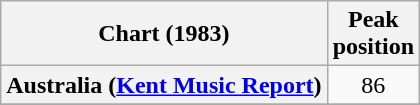<table class="wikitable sortable plainrowheaders">
<tr>
<th scope="col">Chart (1983)</th>
<th scope="col">Peak<br>position</th>
</tr>
<tr>
<th scope="row">Australia (<a href='#'>Kent Music Report</a>)</th>
<td style="text-align:center;">86</td>
</tr>
<tr>
</tr>
</table>
